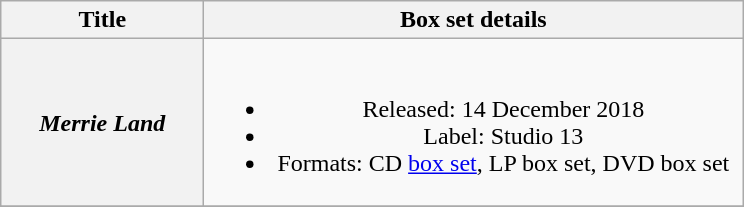<table class="wikitable plainrowheaders" style="text-align:center;">
<tr>
<th scope="col" style="width:8em;">Title</th>
<th scope="col" style="width:22em;">Box set details</th>
</tr>
<tr>
<th scope="row"><em>Merrie Land</em></th>
<td><br><ul><li>Released: 14 December 2018</li><li>Label: Studio 13</li><li>Formats: CD <a href='#'>box set</a>, LP box set, DVD box set</li></ul></td>
</tr>
<tr>
</tr>
</table>
